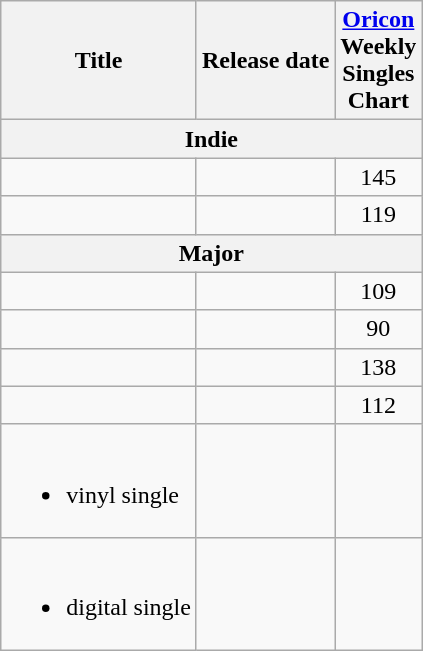<table class="wikitable" style="text-align:left">
<tr>
<th>Title</th>
<th>Release date</th>
<th><a href='#'>Oricon</a><br>Weekly<br>Singles<br>Chart<br></th>
</tr>
<tr>
<th colspan="3">Indie</th>
</tr>
<tr>
<td></td>
<td></td>
<td align="center">145</td>
</tr>
<tr>
<td></td>
<td></td>
<td align="center">119</td>
</tr>
<tr>
<th colspan="3">Major</th>
</tr>
<tr>
<td></td>
<td></td>
<td align="center">109</td>
</tr>
<tr>
<td></td>
<td></td>
<td align="center">90</td>
</tr>
<tr>
<td></td>
<td></td>
<td align="center">138</td>
</tr>
<tr>
<td></td>
<td></td>
<td align="center">112</td>
</tr>
<tr>
<td><br><ul><li>vinyl single</li></ul></td>
<td></td>
<td align="center"></td>
</tr>
<tr>
<td><br><ul><li>digital single</li></ul></td>
<td></td>
<td align="center"></td>
</tr>
</table>
